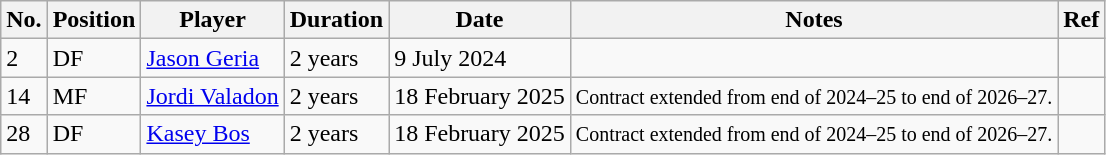<table class="wikitable">
<tr>
<th scope="col">No.</th>
<th scope="col">Position</th>
<th scope="col">Player</th>
<th scope="col">Duration</th>
<th scope="col">Date</th>
<th scope="col">Notes</th>
<th>Ref</th>
</tr>
<tr>
<td>2</td>
<td>DF</td>
<td><a href='#'>Jason Geria</a></td>
<td>2 years</td>
<td>9 July 2024</td>
<td></td>
<td></td>
</tr>
<tr>
<td>14</td>
<td>MF</td>
<td><a href='#'>Jordi Valadon</a></td>
<td>2 years</td>
<td>18 February 2025</td>
<td><small>Contract extended from end of 2024–25 to end of 2026–27.</small></td>
<td></td>
</tr>
<tr>
<td>28</td>
<td>DF</td>
<td><a href='#'>Kasey Bos</a></td>
<td>2 years</td>
<td>18 February 2025</td>
<td><small>Contract extended from end of 2024–25 to end of 2026–27.</small></td>
<td></td>
</tr>
</table>
